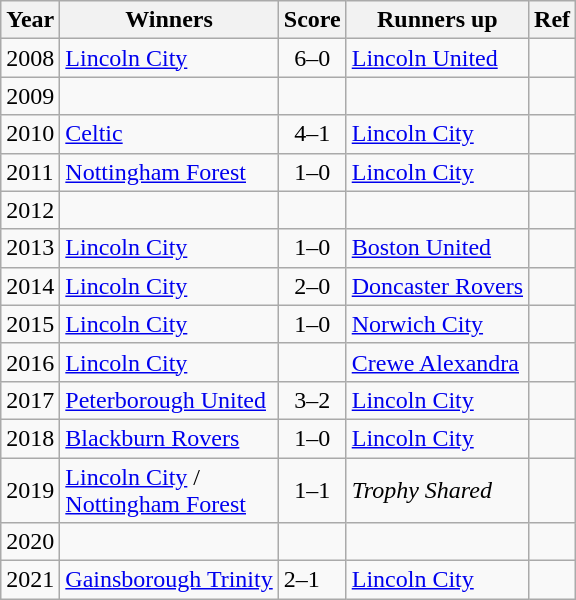<table class="wikitable">
<tr>
<th>Year</th>
<th>Winners</th>
<th>Score</th>
<th>Runners up</th>
<th>Ref</th>
</tr>
<tr>
<td>2008</td>
<td><a href='#'>Lincoln City</a></td>
<td style="text-align: center;">6–0</td>
<td><a href='#'>Lincoln United</a></td>
<td></td>
</tr>
<tr>
<td>2009</td>
<td></td>
<td></td>
<td></td>
<td></td>
</tr>
<tr>
<td>2010</td>
<td><a href='#'>Celtic</a></td>
<td style="text-align: center;">4–1</td>
<td><a href='#'>Lincoln City</a></td>
<td></td>
</tr>
<tr>
<td>2011</td>
<td><a href='#'>Nottingham Forest</a></td>
<td style="text-align: center;">1–0</td>
<td><a href='#'>Lincoln City</a></td>
<td></td>
</tr>
<tr>
<td>2012</td>
<td></td>
<td style="text-align: center;"></td>
<td></td>
<td></td>
</tr>
<tr>
<td>2013</td>
<td><a href='#'>Lincoln City</a></td>
<td style="text-align: center;">1–0</td>
<td><a href='#'>Boston United</a></td>
<td></td>
</tr>
<tr>
<td>2014</td>
<td><a href='#'>Lincoln City</a></td>
<td style="text-align: center;">2–0</td>
<td><a href='#'>Doncaster Rovers</a></td>
<td></td>
</tr>
<tr>
<td>2015</td>
<td><a href='#'>Lincoln City</a></td>
<td style="text-align: center;">1–0</td>
<td><a href='#'>Norwich City</a></td>
<td></td>
</tr>
<tr>
<td>2016</td>
<td><a href='#'>Lincoln City</a></td>
<td style="text-align: center;"></td>
<td><a href='#'>Crewe Alexandra</a></td>
<td></td>
</tr>
<tr>
<td>2017</td>
<td><a href='#'>Peterborough United</a></td>
<td style="text-align: center;">3–2</td>
<td><a href='#'>Lincoln City</a></td>
<td></td>
</tr>
<tr>
<td>2018</td>
<td><a href='#'>Blackburn Rovers</a></td>
<td style="text-align: center;">1–0</td>
<td><a href='#'>Lincoln City</a></td>
<td></td>
</tr>
<tr>
<td>2019</td>
<td><a href='#'>Lincoln City</a> /<br><a href='#'>Nottingham Forest</a></td>
<td style="text-align: center;">1–1</td>
<td><em>Trophy Shared</em></td>
<td></td>
</tr>
<tr>
<td>2020</td>
<td></td>
<td style="text-align: center;"></td>
<td></td>
<td></td>
</tr>
<tr>
<td>2021</td>
<td><a href='#'>Gainsborough Trinity</a></td>
<td>2–1</td>
<td><a href='#'>Lincoln City</a></td>
<td></td>
</tr>
</table>
